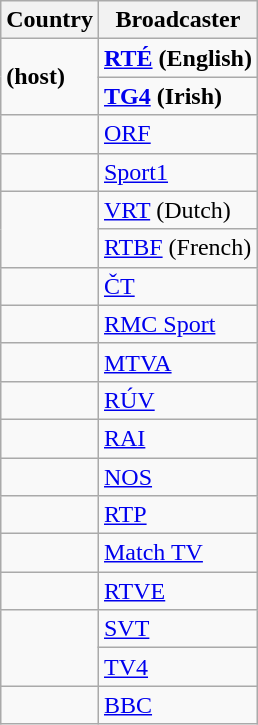<table class="wikitable">
<tr>
<th>Country</th>
<th>Broadcaster</th>
</tr>
<tr>
<td rowspan="2"><strong> (host)</strong></td>
<td><strong><a href='#'>RTÉ</a> (English)</strong></td>
</tr>
<tr>
<td><strong><a href='#'>TG4</a> (Irish)</strong></td>
</tr>
<tr>
<td rowspan="2"></td>
<td><a href='#'>ORF</a></td>
</tr>
<tr>
<td rowspan="2"><a href='#'>Sport1</a><br></td>
</tr>
<tr>
<td></td>
</tr>
<tr>
<td rowspan="2"></td>
<td><a href='#'>VRT</a> (Dutch)</td>
</tr>
<tr>
<td><a href='#'>RTBF</a> (French)</td>
</tr>
<tr>
<td></td>
<td><a href='#'>ČT</a></td>
</tr>
<tr>
<td></td>
<td><a href='#'>RMC Sport</a></td>
</tr>
<tr>
<td></td>
<td><a href='#'>MTVA</a></td>
</tr>
<tr>
<td></td>
<td><a href='#'>RÚV</a></td>
</tr>
<tr>
<td></td>
<td><a href='#'>RAI</a></td>
</tr>
<tr>
<td></td>
<td><a href='#'>NOS</a></td>
</tr>
<tr>
<td></td>
<td><a href='#'>RTP</a></td>
</tr>
<tr>
<td></td>
<td><a href='#'>Match TV</a></td>
</tr>
<tr>
<td></td>
<td><a href='#'>RTVE</a></td>
</tr>
<tr>
<td rowspan="2"></td>
<td><a href='#'>SVT</a></td>
</tr>
<tr>
<td><a href='#'>TV4</a></td>
</tr>
<tr>
<td></td>
<td><a href='#'>BBC</a></td>
</tr>
</table>
